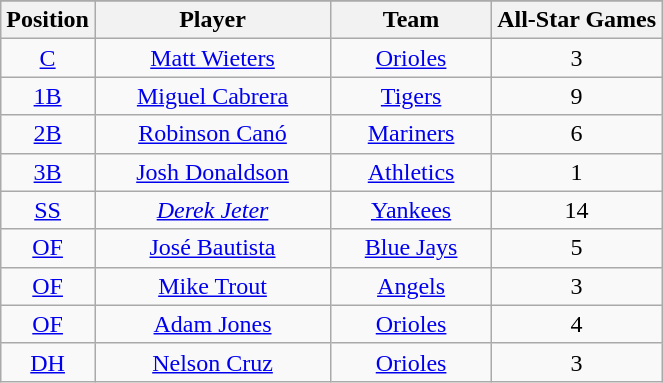<table class="wikitable sortable" style="text-align:center;">
<tr>
</tr>
<tr>
<th>Position</th>
<th style="width:150px;">Player</th>
<th style="width:100px;">Team</th>
<th>All-Star Games</th>
</tr>
<tr>
<td><a href='#'>C</a></td>
<td><a href='#'>Matt Wieters</a></td>
<td><a href='#'>Orioles</a></td>
<td>3</td>
</tr>
<tr>
<td><a href='#'>1B</a></td>
<td><a href='#'>Miguel Cabrera</a></td>
<td><a href='#'>Tigers</a></td>
<td>9</td>
</tr>
<tr>
<td><a href='#'>2B</a></td>
<td><a href='#'>Robinson Canó</a></td>
<td><a href='#'>Mariners</a></td>
<td>6</td>
</tr>
<tr>
<td><a href='#'>3B</a></td>
<td><a href='#'>Josh Donaldson</a></td>
<td><a href='#'>Athletics</a></td>
<td>1</td>
</tr>
<tr>
<td><a href='#'>SS</a></td>
<td><em><a href='#'>Derek Jeter</a></em></td>
<td><a href='#'>Yankees</a></td>
<td>14</td>
</tr>
<tr>
<td><a href='#'>OF</a></td>
<td><a href='#'>José Bautista</a></td>
<td><a href='#'>Blue Jays</a></td>
<td>5</td>
</tr>
<tr>
<td><a href='#'>OF</a></td>
<td><a href='#'>Mike Trout</a></td>
<td><a href='#'>Angels</a></td>
<td>3</td>
</tr>
<tr>
<td><a href='#'>OF</a></td>
<td><a href='#'>Adam Jones</a></td>
<td><a href='#'>Orioles</a></td>
<td>4</td>
</tr>
<tr>
<td><a href='#'>DH</a></td>
<td><a href='#'>Nelson Cruz</a></td>
<td><a href='#'>Orioles</a></td>
<td>3</td>
</tr>
</table>
